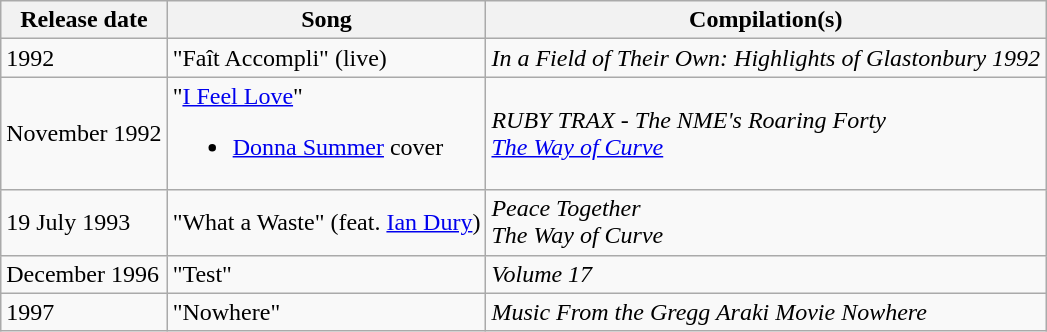<table class="wikitable">
<tr>
<th>Release date</th>
<th>Song</th>
<th>Compilation(s)</th>
</tr>
<tr>
<td>1992</td>
<td>"Faît Accompli" (live)</td>
<td><em>In a Field of Their Own: Highlights of Glastonbury 1992</em></td>
</tr>
<tr>
<td>November 1992</td>
<td>"<a href='#'>I Feel Love</a>"<br><ul><li><a href='#'>Donna Summer</a> cover</li></ul></td>
<td><em>RUBY TRAX - The NME's Roaring Forty</em><br><em><a href='#'>The Way of Curve</a></em></td>
</tr>
<tr>
<td>19 July 1993</td>
<td>"What a Waste" (feat. <a href='#'>Ian Dury</a>)</td>
<td><em>Peace Together</em><br><em>The Way of Curve</em></td>
</tr>
<tr>
<td>December 1996</td>
<td>"Test"</td>
<td><em>Volume 17</em></td>
</tr>
<tr>
<td>1997</td>
<td>"Nowhere"</td>
<td><em>Music From the Gregg Araki Movie Nowhere</em></td>
</tr>
</table>
